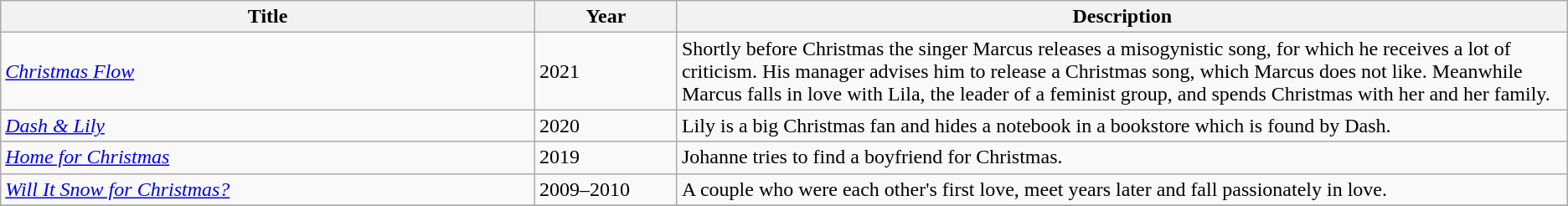<table class="wikitable sortable">
<tr>
<th width="30%">Title</th>
<th width="8%">Year</th>
<th width="50%" class="unsortable">Description</th>
</tr>
<tr>
<td><em><a href='#'>Christmas Flow</a></em></td>
<td>2021</td>
<td>Shortly before Christmas the singer Marcus releases a misogynistic song, for which he receives a lot of criticism. His manager advises him to release a Christmas song, which Marcus does not like. Meanwhile Marcus falls in love with Lila, the leader of a feminist group, and spends Christmas with her and her family.</td>
</tr>
<tr>
<td><em><a href='#'>Dash & Lily</a></em></td>
<td>2020</td>
<td>Lily is a big Christmas fan and hides a notebook in a bookstore which is found by Dash.</td>
</tr>
<tr>
<td><em><a href='#'>Home for Christmas</a></em></td>
<td>2019</td>
<td>Johanne tries to find a boyfriend for Christmas.</td>
</tr>
<tr>
<td><em><a href='#'>Will It Snow for Christmas?</a></em></td>
<td>2009–2010</td>
<td>A couple who were each other's first love, meet years later and fall passionately in love.</td>
</tr>
<tr>
</tr>
</table>
